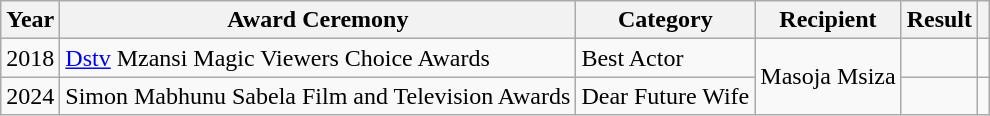<table class="wikitable">
<tr>
<th>Year</th>
<th>Award Ceremony</th>
<th>Category</th>
<th>Recipient</th>
<th>Result</th>
<th></th>
</tr>
<tr>
<td>2018</td>
<td><a href='#'>Dstv</a> Mzansi Magic Viewers Choice Awards</td>
<td>Best Actor</td>
<td rowspan=2>Masoja Msiza</td>
<td></td>
<td></td>
</tr>
<tr>
<td>2024</td>
<td>Simon Mabhunu Sabela Film and Television Awards</td>
<td>Dear Future Wife</td>
<td></td>
<td></td>
</tr>
</table>
